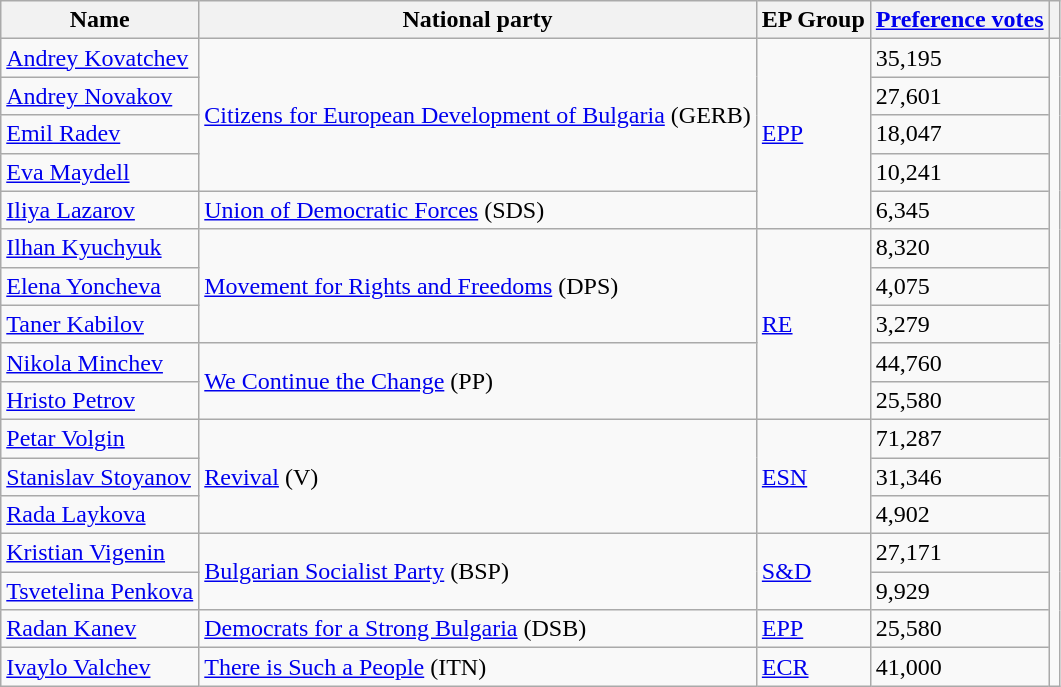<table class="sortable wikitable">
<tr>
<th>Name</th>
<th>National party</th>
<th>EP Group</th>
<th><a href='#'>Preference votes</a></th>
<th></th>
</tr>
<tr>
<td><a href='#'>Andrey Kovatchev</a></td>
<td rowspan="4"> <a href='#'>Citizens for European Development of Bulgaria</a> (GERB)</td>
<td rowspan="5"> <a href='#'>EPP</a></td>
<td>35,195</td>
<td rowspan="17"></td>
</tr>
<tr>
<td><a href='#'>Andrey Novakov</a></td>
<td>27,601</td>
</tr>
<tr>
<td><a href='#'>Emil Radev</a></td>
<td>18,047</td>
</tr>
<tr>
<td><a href='#'>Eva Maydell</a></td>
<td>10,241</td>
</tr>
<tr>
<td><a href='#'>Iliya Lazarov</a></td>
<td> <a href='#'>Union of Democratic Forces</a> (SDS)</td>
<td>6,345</td>
</tr>
<tr>
<td><a href='#'>Ilhan Kyuchyuk</a></td>
<td rowspan="3"> <a href='#'>Movement for Rights and Freedoms</a> (DPS)</td>
<td rowspan="5"> <a href='#'>RE</a></td>
<td>8,320</td>
</tr>
<tr>
<td><a href='#'>Elena Yoncheva</a></td>
<td>4,075</td>
</tr>
<tr>
<td><a href='#'>Taner Kabilov</a></td>
<td>3,279</td>
</tr>
<tr>
<td><a href='#'>Nikola Minchev</a></td>
<td rowspan="2"> <a href='#'>We Continue the Change</a> (PP)</td>
<td>44,760</td>
</tr>
<tr>
<td><a href='#'>Hristo Petrov</a></td>
<td>25,580</td>
</tr>
<tr>
<td><a href='#'>Petar Volgin</a></td>
<td rowspan="3"> <a href='#'>Revival</a> (V)</td>
<td rowspan="3"> <a href='#'>ESN</a></td>
<td>71,287</td>
</tr>
<tr>
<td><a href='#'>Stanislav Stoyanov</a></td>
<td>31,346</td>
</tr>
<tr>
<td><a href='#'>Rada Laykova</a></td>
<td>4,902</td>
</tr>
<tr>
<td><a href='#'>Kristian Vigenin</a></td>
<td rowspan="2"> <a href='#'>Bulgarian Socialist Party</a> (BSP)</td>
<td rowspan="2"> <a href='#'>S&D</a></td>
<td>27,171</td>
</tr>
<tr>
<td><a href='#'>Tsvetelina Penkova</a></td>
<td>9,929</td>
</tr>
<tr>
<td><a href='#'>Radan Kanev</a></td>
<td> <a href='#'>Democrats for a Strong Bulgaria</a> (DSB)</td>
<td> <a href='#'>EPP</a></td>
<td>25,580</td>
</tr>
<tr>
<td><a href='#'>Ivaylo Valchev</a></td>
<td> <a href='#'>There is Such a People</a> (ITN)</td>
<td> <a href='#'>ECR</a></td>
<td>41,000</td>
</tr>
</table>
